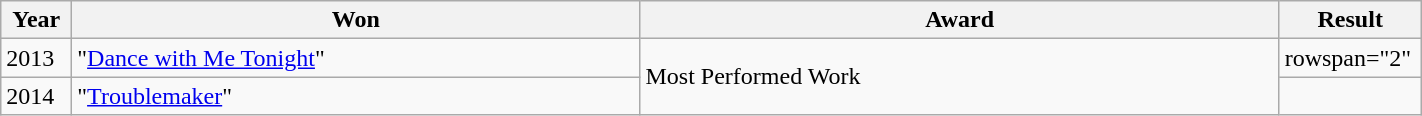<table class="wikitable" style="width:75%;">
<tr>
<th width=5%>Year</th>
<th style="width:40%;">Won</th>
<th style="width:45%;">Award</th>
<th style="width:10%;">Result</th>
</tr>
<tr>
<td>2013</td>
<td>"<a href='#'>Dance with Me Tonight</a>"</td>
<td rowspan="2">Most Performed Work</td>
<td>rowspan="2" </td>
</tr>
<tr>
<td>2014</td>
<td>"<a href='#'>Troublemaker</a>"</td>
</tr>
</table>
